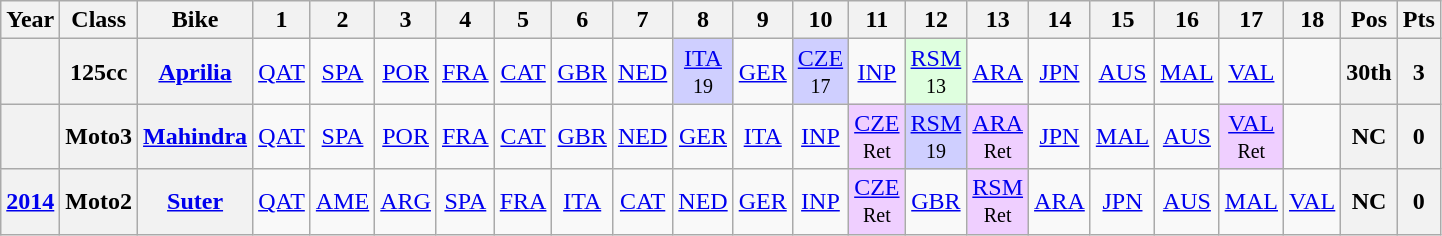<table class="wikitable" style="text-align:center">
<tr>
<th>Year</th>
<th>Class</th>
<th>Bike</th>
<th>1</th>
<th>2</th>
<th>3</th>
<th>4</th>
<th>5</th>
<th>6</th>
<th>7</th>
<th>8</th>
<th>9</th>
<th>10</th>
<th>11</th>
<th>12</th>
<th>13</th>
<th>14</th>
<th>15</th>
<th>16</th>
<th>17</th>
<th>18</th>
<th>Pos</th>
<th>Pts</th>
</tr>
<tr>
<th></th>
<th>125cc</th>
<th><a href='#'>Aprilia</a></th>
<td><a href='#'>QAT</a></td>
<td><a href='#'>SPA</a></td>
<td><a href='#'>POR</a></td>
<td><a href='#'>FRA</a></td>
<td><a href='#'>CAT</a></td>
<td><a href='#'>GBR</a></td>
<td><a href='#'>NED</a></td>
<td style="background:#cfcfff;"><a href='#'>ITA</a><br><small>19</small></td>
<td><a href='#'>GER</a></td>
<td style="background:#cfcfff;"><a href='#'>CZE</a><br><small>17</small></td>
<td><a href='#'>INP</a></td>
<td style="background:#dfffdf;"><a href='#'>RSM</a><br><small>13</small></td>
<td><a href='#'>ARA</a></td>
<td><a href='#'>JPN</a></td>
<td><a href='#'>AUS</a></td>
<td><a href='#'>MAL</a></td>
<td><a href='#'>VAL</a></td>
<td></td>
<th>30th</th>
<th>3</th>
</tr>
<tr>
<th></th>
<th>Moto3</th>
<th><a href='#'>Mahindra</a></th>
<td><a href='#'>QAT</a></td>
<td><a href='#'>SPA</a></td>
<td><a href='#'>POR</a></td>
<td><a href='#'>FRA</a></td>
<td><a href='#'>CAT</a></td>
<td><a href='#'>GBR</a></td>
<td><a href='#'>NED</a></td>
<td><a href='#'>GER</a></td>
<td><a href='#'>ITA</a></td>
<td><a href='#'>INP</a></td>
<td style="background:#efcfff;"><a href='#'>CZE</a><br><small>Ret</small></td>
<td style="background:#cfcfff;"><a href='#'>RSM</a><br><small>19</small></td>
<td style="background:#efcfff;"><a href='#'>ARA</a><br><small>Ret</small></td>
<td><a href='#'>JPN</a></td>
<td><a href='#'>MAL</a></td>
<td><a href='#'>AUS</a></td>
<td style="background:#efcfff;"><a href='#'>VAL</a><br><small>Ret</small></td>
<td></td>
<th>NC</th>
<th>0</th>
</tr>
<tr>
<th><a href='#'>2014</a></th>
<th>Moto2</th>
<th><a href='#'>Suter</a></th>
<td><a href='#'>QAT</a></td>
<td><a href='#'>AME</a></td>
<td><a href='#'>ARG</a></td>
<td><a href='#'>SPA</a></td>
<td><a href='#'>FRA</a></td>
<td><a href='#'>ITA</a></td>
<td><a href='#'>CAT</a></td>
<td><a href='#'>NED</a></td>
<td><a href='#'>GER</a></td>
<td><a href='#'>INP</a></td>
<td style="background:#efcfff;"><a href='#'>CZE</a><br><small>Ret</small></td>
<td><a href='#'>GBR</a></td>
<td style="background:#efcfff;"><a href='#'>RSM</a><br><small>Ret</small></td>
<td><a href='#'>ARA</a></td>
<td><a href='#'>JPN</a></td>
<td><a href='#'>AUS</a></td>
<td><a href='#'>MAL</a></td>
<td><a href='#'>VAL</a></td>
<th>NC</th>
<th>0</th>
</tr>
</table>
